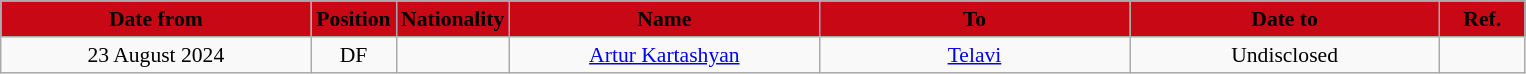<table class="wikitable" style="text-align:center; font-size:90%; ">
<tr>
<th style="background:#C80815; color:black; width:200px;">Date from</th>
<th style="background:#C80815; color:black; width:50px;">Position</th>
<th style="background:#C80815; color:black; width:50px;">Nationality</th>
<th style="background:#C80815; color:black; width:200px;">Name</th>
<th style="background:#C80815; color:black; width:200px;">To</th>
<th style="background:#C80815; color:black; width:200px;">Date to</th>
<th style="background:#C80815; color:black; width:50px;">Ref.</th>
</tr>
<tr>
<td>23 August 2024</td>
<td>DF</td>
<td></td>
<td><a href='#'>Artur Kartashyan</a></td>
<td><a href='#'>Telavi</a></td>
<td>Undisclosed</td>
<td></td>
</tr>
</table>
